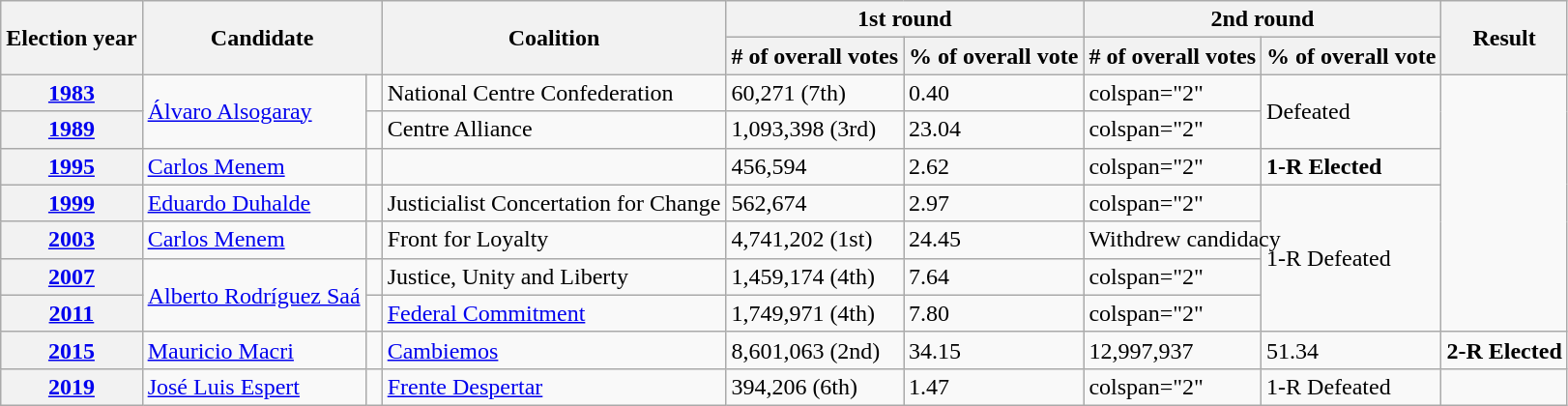<table class=wikitable>
<tr>
<th rowspan=2>Election year</th>
<th rowspan=2 colspan=2>Candidate</th>
<th rowspan=2>Coalition</th>
<th colspan=2>1st round</th>
<th colspan=2>2nd round</th>
<th rowspan=2>Result</th>
</tr>
<tr>
<th># of overall votes</th>
<th>% of overall vote</th>
<th># of overall votes</th>
<th>% of overall vote</th>
</tr>
<tr>
<th><a href='#'>1983</a></th>
<td rowspan="2"><a href='#'>Álvaro Alsogaray</a></td>
<td bgcolor=> </td>
<td>National Centre Confederation</td>
<td>60,271 (7th)</td>
<td>0.40</td>
<td>colspan="2" </td>
<td rowspan="2"> Defeated</td>
</tr>
<tr>
<th><a href='#'>1989</a></th>
<td bgcolor=> </td>
<td>Centre Alliance</td>
<td>1,093,398 (3rd)</td>
<td>23.04</td>
<td>colspan="2" </td>
</tr>
<tr>
<th><a href='#'>1995</a></th>
<td><a href='#'>Carlos Menem</a></td>
<td bgcolor=> </td>
<td></td>
<td>456,594</td>
<td>2.62</td>
<td>colspan="2" </td>
<td> <strong>1-R Elected</strong></td>
</tr>
<tr>
<th><a href='#'>1999</a></th>
<td><a href='#'>Eduardo Duhalde</a></td>
<td bgcolor=> </td>
<td>Justicialist Concertation for Change</td>
<td>562,674</td>
<td>2.97</td>
<td>colspan="2" </td>
<td rowspan="4"> 1-R Defeated</td>
</tr>
<tr>
<th><a href='#'>2003</a></th>
<td><a href='#'>Carlos Menem</a></td>
<td bgcolor=> </td>
<td>Front for Loyalty</td>
<td>4,741,202 (1st)</td>
<td>24.45</td>
<td colspan="2">Withdrew candidacy</td>
</tr>
<tr>
<th><a href='#'>2007</a></th>
<td rowspan="2"><a href='#'>Alberto Rodríguez Saá</a></td>
<td bgcolor=> </td>
<td>Justice, Unity and Liberty</td>
<td>1,459,174 (4th)</td>
<td>7.64</td>
<td>colspan="2" </td>
</tr>
<tr>
<th><a href='#'>2011</a></th>
<td bgcolor=> </td>
<td><a href='#'>Federal Commitment</a></td>
<td>1,749,971 (4th)</td>
<td>7.80</td>
<td>colspan="2" </td>
</tr>
<tr>
<th><a href='#'>2015</a></th>
<td><a href='#'>Mauricio Macri</a></td>
<td bgcolor=> </td>
<td><a href='#'>Cambiemos</a></td>
<td>8,601,063 (2nd)</td>
<td>34.15</td>
<td>12,997,937</td>
<td>51.34</td>
<td> <strong>2-R Elected</strong></td>
</tr>
<tr>
<th><a href='#'>2019</a></th>
<td><a href='#'>José Luis Espert</a></td>
<td bgcolor=> </td>
<td><a href='#'>Frente Despertar</a></td>
<td>394,206 (6th)</td>
<td>1.47</td>
<td>colspan="2" </td>
<td> 1-R Defeated</td>
</tr>
</table>
